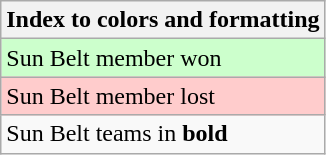<table class="wikitable">
<tr>
<th>Index to colors and formatting</th>
</tr>
<tr style="background:#cfc;">
<td>Sun Belt member won</td>
</tr>
<tr style="background:#fcc;">
<td>Sun Belt member lost</td>
</tr>
<tr>
<td>Sun Belt teams in <strong>bold</strong></td>
</tr>
</table>
